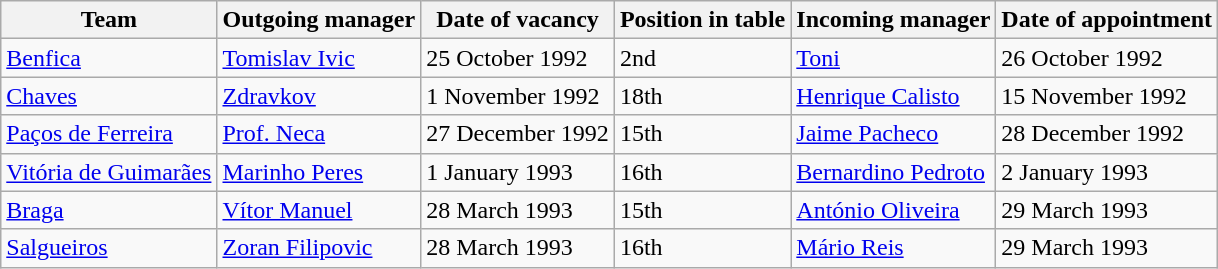<table class="wikitable sortable">
<tr>
<th>Team</th>
<th>Outgoing manager</th>
<th>Date of vacancy</th>
<th>Position in table</th>
<th>Incoming manager</th>
<th>Date of appointment</th>
</tr>
<tr>
<td><a href='#'>Benfica</a></td>
<td> <a href='#'>Tomislav Ivic</a></td>
<td>25 October 1992</td>
<td>2nd</td>
<td> <a href='#'>Toni</a></td>
<td>26 October 1992</td>
</tr>
<tr>
<td><a href='#'>Chaves</a></td>
<td> <a href='#'>Zdravkov</a></td>
<td>1 November 1992</td>
<td>18th</td>
<td> <a href='#'>Henrique Calisto</a></td>
<td>15 November 1992</td>
</tr>
<tr>
<td><a href='#'>Paços de Ferreira</a></td>
<td> <a href='#'>Prof. Neca</a></td>
<td>27 December 1992</td>
<td>15th</td>
<td> <a href='#'>Jaime Pacheco</a></td>
<td>28 December 1992</td>
</tr>
<tr>
<td><a href='#'>Vitória de Guimarães</a></td>
<td> <a href='#'>Marinho Peres</a></td>
<td>1 January 1993</td>
<td>16th</td>
<td> <a href='#'>Bernardino Pedroto</a></td>
<td>2 January 1993</td>
</tr>
<tr>
<td><a href='#'>Braga</a></td>
<td> <a href='#'>Vítor Manuel</a></td>
<td>28 March 1993</td>
<td>15th</td>
<td> <a href='#'>António Oliveira</a></td>
<td>29 March 1993</td>
</tr>
<tr>
<td><a href='#'>Salgueiros</a></td>
<td> <a href='#'>Zoran Filipovic</a></td>
<td>28 March 1993</td>
<td>16th</td>
<td> <a href='#'>Mário Reis</a></td>
<td>29 March 1993</td>
</tr>
</table>
